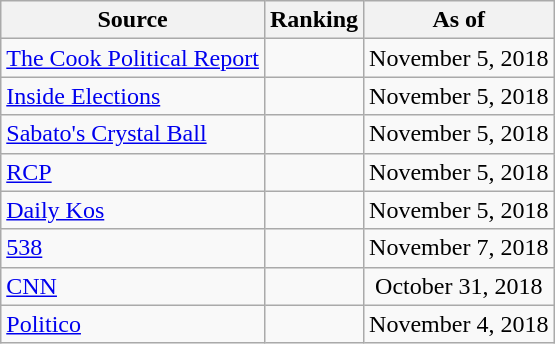<table class="wikitable" style="text-align:center">
<tr>
<th>Source</th>
<th>Ranking</th>
<th>As of</th>
</tr>
<tr>
<td style="text-align:left"><a href='#'>The Cook Political Report</a></td>
<td></td>
<td>November 5, 2018</td>
</tr>
<tr>
<td style="text-align:left"><a href='#'>Inside Elections</a></td>
<td></td>
<td>November 5, 2018</td>
</tr>
<tr>
<td style="text-align:left"><a href='#'>Sabato's Crystal Ball</a></td>
<td></td>
<td>November 5, 2018</td>
</tr>
<tr>
<td style="text-align:left"><a href='#'>RCP</a></td>
<td></td>
<td>November 5, 2018</td>
</tr>
<tr>
<td style="text-align:left"><a href='#'>Daily Kos</a></td>
<td></td>
<td>November 5, 2018</td>
</tr>
<tr>
<td style="text-align:left"><a href='#'>538</a></td>
<td></td>
<td>November 7, 2018</td>
</tr>
<tr>
<td style="text-align:left"><a href='#'>CNN</a></td>
<td></td>
<td>October 31, 2018</td>
</tr>
<tr>
<td style="text-align:left"><a href='#'>Politico</a></td>
<td></td>
<td>November 4, 2018</td>
</tr>
</table>
